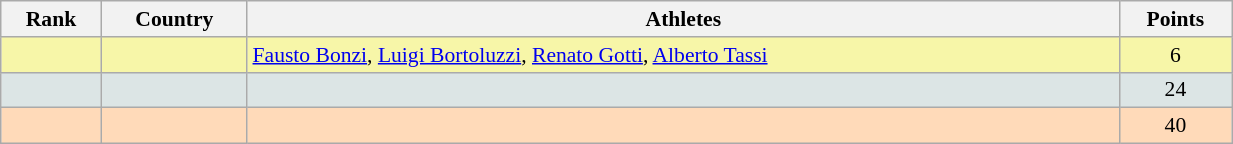<table class="wikitable" width=65% style="font-size:90%; text-align:center;">
<tr>
<th>Rank</th>
<th>Country</th>
<th>Athletes</th>
<th>Points</th>
</tr>
<tr bgcolor="#F7F6A8">
<td></td>
<td align=left></td>
<td align=left><a href='#'>Fausto Bonzi</a>, <a href='#'>Luigi Bortoluzzi</a>, <a href='#'>Renato Gotti</a>, <a href='#'>Alberto Tassi</a></td>
<td>6</td>
</tr>
<tr bgcolor="#DCE5E5">
<td></td>
<td align=left></td>
<td></td>
<td>24</td>
</tr>
<tr bgcolor="#FFDAB9">
<td></td>
<td align=left></td>
<td></td>
<td>40</td>
</tr>
</table>
